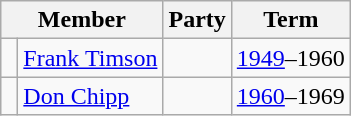<table class="wikitable">
<tr>
<th colspan="2">Member</th>
<th>Party</th>
<th>Term</th>
</tr>
<tr>
<td> </td>
<td><a href='#'>Frank Timson</a></td>
<td></td>
<td><a href='#'>1949</a>–1960</td>
</tr>
<tr>
<td> </td>
<td><a href='#'>Don Chipp</a></td>
<td></td>
<td><a href='#'>1960</a>–1969</td>
</tr>
</table>
